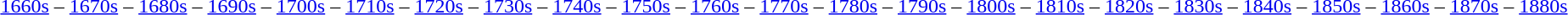<table class="toccolours" align="center">
<tr>
<td><br><a href='#'>1660s</a> –
<a href='#'>1670s</a> –
<a href='#'>1680s</a> –
<a href='#'>1690s</a> –
<a href='#'>1700s</a> –
<a href='#'>1710s</a> –
<a href='#'>1720s</a> –
<a href='#'>1730s</a> –
<a href='#'>1740s</a> –
<a href='#'>1750s</a> –
<a href='#'>1760s</a> –
<a href='#'>1770s</a> –
<a href='#'>1780s</a> –
<a href='#'>1790s</a> –
<a href='#'>1800s</a> –
<a href='#'>1810s</a> –
<a href='#'>1820s</a> –
<a href='#'>1830s</a> –
<a href='#'>1840s</a> –
<a href='#'>1850s</a> –
<a href='#'>1860s</a> –
<a href='#'>1870s</a> –
<a href='#'>1880s</a></td>
</tr>
</table>
